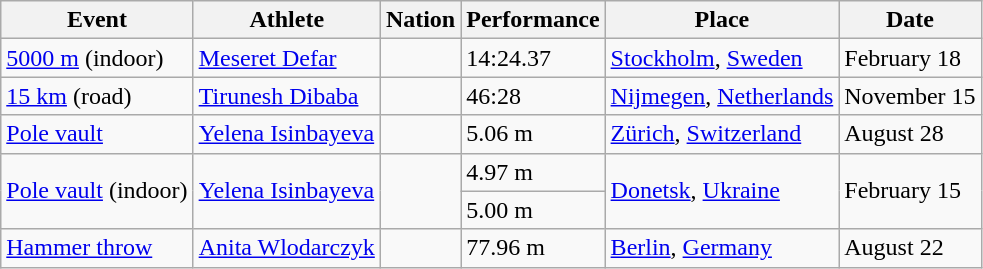<table class="wikitable" border="1">
<tr>
<th>Event</th>
<th>Athlete</th>
<th>Nation</th>
<th>Performance</th>
<th>Place</th>
<th>Date</th>
</tr>
<tr>
<td><a href='#'>5000 m</a> (indoor)</td>
<td><a href='#'>Meseret Defar</a></td>
<td></td>
<td>14:24.37</td>
<td><a href='#'>Stockholm</a>, <a href='#'>Sweden</a></td>
<td>February 18</td>
</tr>
<tr>
<td><a href='#'>15 km</a> (road)</td>
<td><a href='#'>Tirunesh Dibaba</a></td>
<td></td>
<td>46:28</td>
<td><a href='#'>Nijmegen</a>, <a href='#'>Netherlands</a></td>
<td>November 15</td>
</tr>
<tr>
<td><a href='#'>Pole vault</a></td>
<td><a href='#'>Yelena Isinbayeva</a></td>
<td></td>
<td>5.06 m</td>
<td><a href='#'>Zürich</a>, <a href='#'>Switzerland</a></td>
<td>August 28</td>
</tr>
<tr>
<td rowspan=2><a href='#'>Pole vault</a> (indoor)</td>
<td rowspan=2><a href='#'>Yelena Isinbayeva</a></td>
<td rowspan=2></td>
<td>4.97 m</td>
<td rowspan=2><a href='#'>Donetsk</a>, <a href='#'>Ukraine</a></td>
<td rowspan=2>February 15</td>
</tr>
<tr>
<td>5.00 m</td>
</tr>
<tr>
<td><a href='#'>Hammer throw</a></td>
<td><a href='#'>Anita Wlodarczyk</a></td>
<td></td>
<td>77.96 m</td>
<td><a href='#'>Berlin</a>, <a href='#'>Germany</a></td>
<td>August 22</td>
</tr>
</table>
